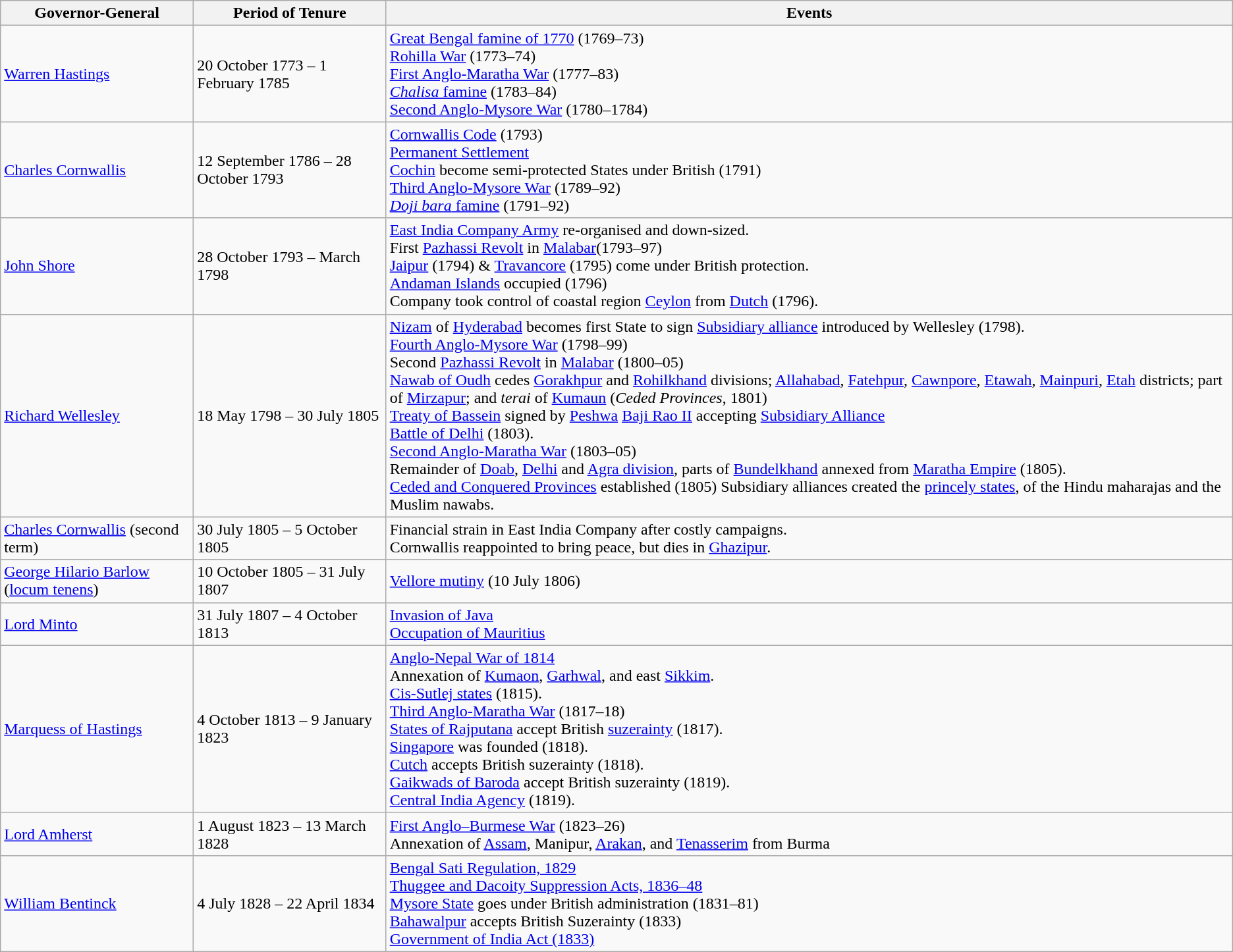<table class="wikitable">
<tr valign="bottom">
<th>Governor-General</th>
<th>Period of Tenure</th>
<th>Events</th>
</tr>
<tr>
<td><a href='#'>Warren Hastings</a></td>
<td>20 October 1773 – 1 February 1785</td>
<td><a href='#'>Great Bengal famine of 1770</a> (1769–73)<br><a href='#'>Rohilla War</a> (1773–74) <br> <a href='#'>First Anglo-Maratha War</a> (1777–83)<br><a href='#'><em>Chalisa</em> famine</a> (1783–84)<br><a href='#'>Second Anglo-Mysore War</a> (1780–1784)</td>
</tr>
<tr>
<td><a href='#'>Charles Cornwallis</a></td>
<td>12 September 1786 – 28 October 1793</td>
<td><a href='#'>Cornwallis Code</a> (1793)<br><a href='#'>Permanent Settlement</a><br> <a href='#'>Cochin</a> become semi-protected States under British (1791) <br><a href='#'>Third Anglo-Mysore War</a> (1789–92) <br> <a href='#'><em>Doji bara</em> famine</a> (1791–92)</td>
</tr>
<tr>
<td><a href='#'>John Shore</a></td>
<td>28 October 1793 – March 1798</td>
<td><a href='#'>East India Company Army</a> re-organised and down-sized.<br> First <a href='#'>Pazhassi Revolt</a> in <a href='#'>Malabar</a>(1793–97)<br> <a href='#'>Jaipur</a> (1794) & <a href='#'>Travancore</a> (1795) come under British protection. <br> <a href='#'>Andaman Islands</a> occupied (1796)<br> Company took control of coastal region <a href='#'>Ceylon</a> from <a href='#'>Dutch</a> (1796).</td>
</tr>
<tr>
<td><a href='#'>Richard Wellesley</a></td>
<td>18 May 1798 – 30 July 1805</td>
<td><a href='#'>Nizam</a> of <a href='#'>Hyderabad</a> becomes first State to sign <a href='#'>Subsidiary alliance</a> introduced by Wellesley (1798). <br> <a href='#'>Fourth Anglo-Mysore War</a> (1798–99)<br> Second <a href='#'>Pazhassi Revolt</a> in <a href='#'>Malabar</a> (1800–05)<br><a href='#'>Nawab of Oudh</a> cedes <a href='#'>Gorakhpur</a> and <a href='#'>Rohilkhand</a> divisions; <a href='#'>Allahabad</a>, <a href='#'>Fatehpur</a>, <a href='#'>Cawnpore</a>, <a href='#'>Etawah</a>, <a href='#'>Mainpuri</a>, <a href='#'>Etah</a> districts; part of <a href='#'>Mirzapur</a>; and <em>terai</em> of <a href='#'>Kumaun</a> (<em>Ceded Provinces</em>, 1801) <br> <a href='#'>Treaty of Bassein</a> signed by <a href='#'>Peshwa</a> <a href='#'>Baji Rao II</a> accepting <a href='#'>Subsidiary Alliance</a><br> <a href='#'>Battle of Delhi</a> (1803).<br><a href='#'>Second Anglo-Maratha War</a> (1803–05) <br>Remainder of <a href='#'>Doab</a>, <a href='#'>Delhi</a> and <a href='#'>Agra division</a>, parts of <a href='#'>Bundelkhand</a> annexed from <a href='#'>Maratha Empire</a> (1805). <br> <a href='#'>Ceded and Conquered Provinces</a> established (1805) Subsidiary alliances created the <a href='#'>princely states</a>, of the Hindu maharajas and the Muslim nawabs.</td>
</tr>
<tr>
<td><a href='#'>Charles Cornwallis</a> (second term)</td>
<td>30 July 1805 – 5 October 1805</td>
<td>Financial strain in East India Company after costly campaigns.<br> Cornwallis reappointed to bring peace, but dies in <a href='#'>Ghazipur</a>.</td>
</tr>
<tr>
<td><a href='#'>George Hilario Barlow</a> (<a href='#'>locum tenens</a>)</td>
<td>10 October 1805 – 31 July 1807</td>
<td><a href='#'>Vellore mutiny</a> (10 July 1806)</td>
</tr>
<tr>
<td><a href='#'>Lord Minto</a></td>
<td>31 July 1807 – 4 October 1813</td>
<td><a href='#'>Invasion of Java</a><br><a href='#'>Occupation of Mauritius</a></td>
</tr>
<tr>
<td><a href='#'>Marquess of Hastings</a></td>
<td>4 October 1813 – 9 January 1823</td>
<td><a href='#'>Anglo-Nepal War of 1814</a> <br> Annexation of <a href='#'>Kumaon</a>, <a href='#'>Garhwal</a>, and east <a href='#'>Sikkim</a>.<br> <a href='#'>Cis-Sutlej states</a> (1815).<br> <a href='#'>Third Anglo-Maratha War</a> (1817–18) <br> <a href='#'>States of Rajputana</a> accept British <a href='#'>suzerainty</a> (1817).<br> <a href='#'>Singapore</a> was founded (1818).<br><a href='#'>Cutch</a> accepts British suzerainty (1818).<br> <a href='#'>Gaikwads of Baroda</a> accept British suzerainty (1819).<br> <a href='#'>Central India Agency</a> (1819).</td>
</tr>
<tr>
<td><a href='#'>Lord Amherst</a></td>
<td>1 August 1823 – 13 March 1828</td>
<td><a href='#'>First Anglo–Burmese War</a> (1823–26)<br> Annexation of <a href='#'>Assam</a>, Manipur, <a href='#'>Arakan</a>, and <a href='#'>Tenasserim</a> from Burma</td>
</tr>
<tr>
<td><a href='#'>William Bentinck</a></td>
<td>4 July 1828 – 22 April 1834</td>
<td><a href='#'>Bengal Sati Regulation, 1829</a> <br> <a href='#'>Thuggee and Dacoity Suppression Acts, 1836–48</a> <br> <a href='#'>Mysore State</a> goes under British administration (1831–81)<br> <a href='#'>Bahawalpur</a> accepts British Suzerainty (1833)<br><a href='#'>Government of India Act (1833)</a></td>
</tr>
</table>
